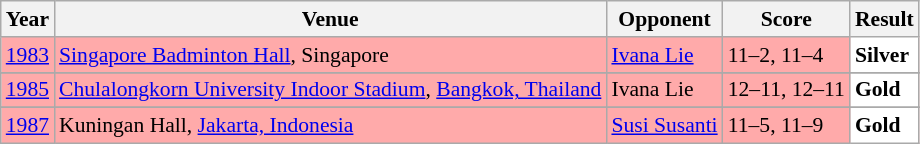<table class="sortable wikitable" style="font-size: 90%;">
<tr>
<th>Year</th>
<th>Venue</th>
<th>Opponent</th>
<th>Score</th>
<th>Result</th>
</tr>
<tr style="background:#FFAAAA">
<td align="center"><a href='#'>1983</a></td>
<td align="left"><a href='#'>Singapore Badminton Hall</a>, Singapore</td>
<td align="left"> <a href='#'>Ivana Lie</a></td>
<td align="left">11–2, 11–4</td>
<td style="text-align: left; background:white"> <strong>Silver</strong></td>
</tr>
<tr>
</tr>
<tr style="background:#FFAAAA">
<td align="center"><a href='#'>1985</a></td>
<td align="left"><a href='#'>Chulalongkorn University Indoor Stadium</a>, <a href='#'>Bangkok, Thailand</a></td>
<td align="left">  Ivana Lie</td>
<td align="left">12–11, 12–11</td>
<td style="text-align: left; background:white"> <strong>Gold</strong></td>
</tr>
<tr>
</tr>
<tr style="background:#FFAAAA">
<td align="center"><a href='#'>1987</a></td>
<td align="left">Kuningan Hall, <a href='#'>Jakarta, Indonesia</a></td>
<td align="left"> <a href='#'>Susi Susanti</a></td>
<td align="left">11–5, 11–9</td>
<td style="text-align: left; background:white"> <strong>Gold</strong></td>
</tr>
</table>
